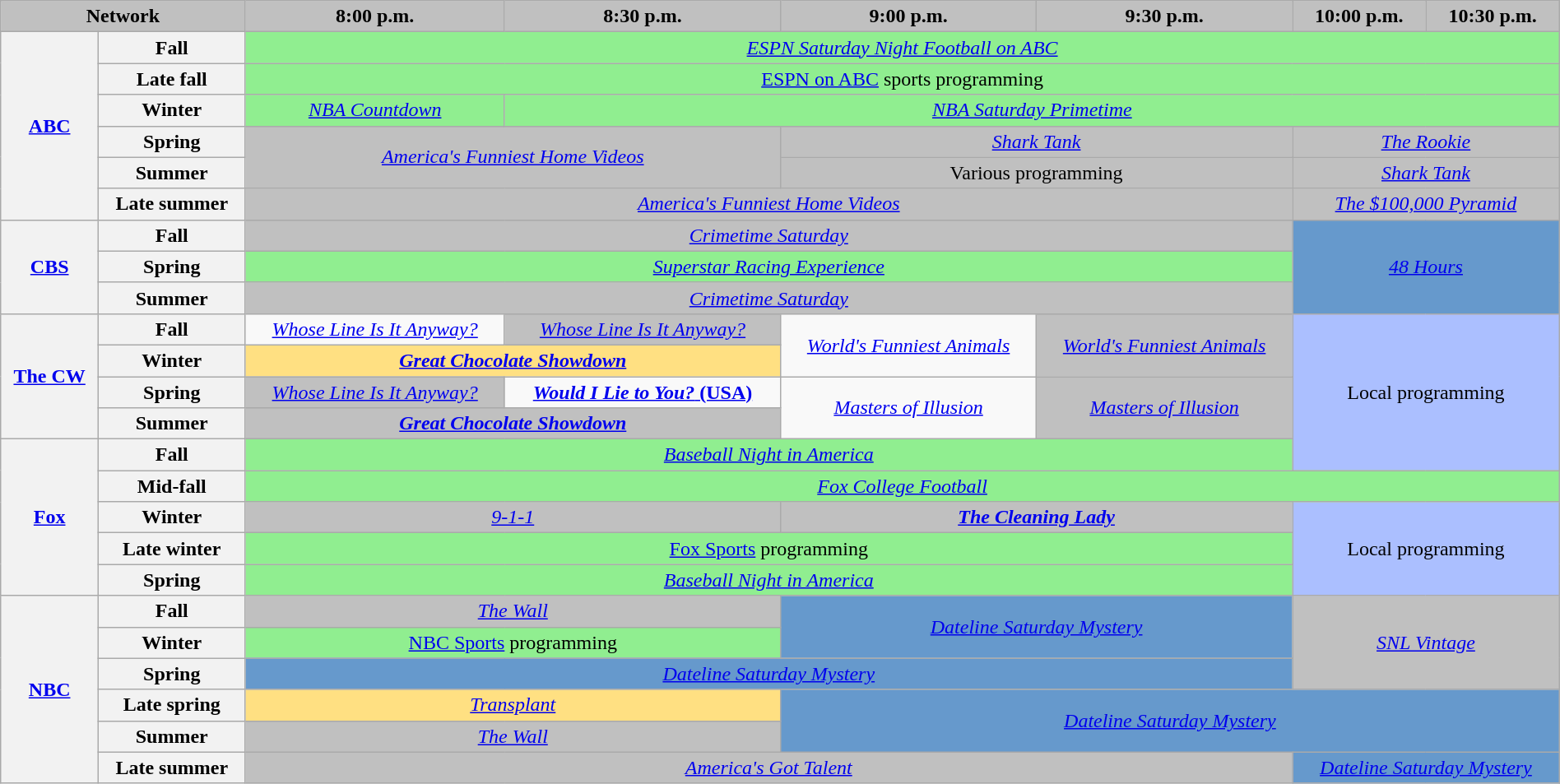<table class="wikitable" style="width:100%;margin-right:0;text-align:center">
<tr>
<th colspan="2" style="background-color:#C0C0C0;text-align:center">Network</th>
<th style="background-color:#C0C0C0;text-align:center">8:00 p.m.</th>
<th style="background-color:#C0C0C0;text-align:center">8:30 p.m.</th>
<th style="background-color:#C0C0C0;text-align:center">9:00 p.m.</th>
<th style="background-color:#C0C0C0;text-align:center">9:30 p.m.</th>
<th style="background-color:#C0C0C0;text-align:center">10:00 p.m.</th>
<th style="background-color:#C0C0C0;text-align:center">10:30 p.m.</th>
</tr>
<tr>
<th rowspan="6"><a href='#'>ABC</a></th>
<th>Fall</th>
<td colspan="6" style="background:lightgreen"><em><a href='#'>ESPN Saturday Night Football on ABC</a></em> </td>
</tr>
<tr>
<th>Late fall</th>
<td colspan="6" style="background:lightgreen"><a href='#'>ESPN on ABC</a> sports programming</td>
</tr>
<tr>
<th>Winter</th>
<td style="background:lightgreen"><em><a href='#'>NBA Countdown</a></em></td>
<td colspan="5" style="background:lightgreen"><em><a href='#'>NBA Saturday Primetime</a></em></td>
</tr>
<tr>
<th>Spring</th>
<td rowspan="2" colspan="2" style="background:#C0C0C0;"><em><a href='#'>America's Funniest Home Videos</a></em> </td>
<td colspan="2" style="background:#C0C0C0;"><em><a href='#'>Shark Tank</a></em> </td>
<td colspan="2" style="background:#C0C0C0;"><em><a href='#'>The Rookie</a></em> </td>
</tr>
<tr>
<th>Summer</th>
<td colspan="2" style="background:#C0C0C0;">Various programming</td>
<td colspan="2" style="background:#C0C0C0;"><em><a href='#'>Shark Tank</a></em> </td>
</tr>
<tr>
<th>Late summer</th>
<td colspan="4" style="background:#C0C0C0;"><em><a href='#'>America's Funniest Home Videos</a></em> </td>
<td colspan="2" style="background:#C0C0C0;"><em><a href='#'>The $100,000 Pyramid</a></em> </td>
</tr>
<tr>
<th rowspan="3"><a href='#'>CBS</a></th>
<th>Fall</th>
<td colspan="4" style="background:#C0C0C0;"><em><a href='#'>Crimetime Saturday</a></em></td>
<td rowspan="3" colspan="2" style="background:#6699CC;"><em><a href='#'>48 Hours</a></em></td>
</tr>
<tr>
<th>Spring</th>
<td colspan="4" style="background:lightgreen"><em><a href='#'>Superstar Racing Experience</a></em></td>
</tr>
<tr>
<th>Summer</th>
<td colspan="4" style="background:#C0C0C0;"><em><a href='#'>Crimetime Saturday</a></em></td>
</tr>
<tr>
<th rowspan="4"><a href='#'>The CW</a></th>
<th>Fall</th>
<td><em><a href='#'>Whose Line Is It Anyway?</a></em></td>
<td style="background:#C0C0C0;"><em><a href='#'>Whose Line Is It Anyway?</a></em> </td>
<td rowspan="2"><em><a href='#'>World's Funniest Animals</a></em></td>
<td rowspan="2" style="background:#C0C0C0;"><em><a href='#'>World's Funniest Animals</a></em> </td>
<td rowspan="5" colspan="2" style="background:#abbfff;">Local programming</td>
</tr>
<tr>
<th>Winter</th>
<td colspan="2" style="background:#FFE082;"><strong><em><a href='#'>Great Chocolate Showdown</a></em></strong></td>
</tr>
<tr>
<th>Spring</th>
<td style="background:#C0C0C0;"><em><a href='#'>Whose Line Is It Anyway?</a></em> </td>
<td><strong><a href='#'><em>Would I Lie to You?</em> (USA)</a></strong></td>
<td rowspan="2"><em><a href='#'>Masters of Illusion</a></em></td>
<td rowspan="2" style="background:#C0C0C0;"><em><a href='#'>Masters of Illusion</a></em> </td>
</tr>
<tr>
<th>Summer</th>
<td colspan="2" style="background:#C0C0C0;"><strong><em><a href='#'>Great Chocolate Showdown</a></em></strong> </td>
</tr>
<tr>
<th rowspan="5"><a href='#'>Fox</a></th>
<th>Fall</th>
<td colspan="4" style="background:lightgreen;"><em><a href='#'>Baseball Night in America</a></em> </td>
</tr>
<tr>
<th>Mid-fall</th>
<td colspan="6" style="background:lightgreen"><em><a href='#'>Fox College Football</a></em> </td>
</tr>
<tr>
<th>Winter</th>
<td colspan="2" style="background:#C0C0C0;"><em><a href='#'>9-1-1</a></em> </td>
<td colspan="2" style="background:#C0C0C0;"><strong><em><a href='#'>The Cleaning Lady</a></em></strong> </td>
<td rowspan="3" colspan="2" style="background:#abbfff;">Local programming</td>
</tr>
<tr>
<th>Late winter</th>
<td colspan="4" style="background:lightgreen"><a href='#'>Fox Sports</a> programming</td>
</tr>
<tr>
<th>Spring</th>
<td colspan="4" style="background:lightgreen"><em><a href='#'>Baseball Night in America</a></em> </td>
</tr>
<tr>
<th rowspan="6"><a href='#'>NBC</a></th>
<th>Fall</th>
<td colspan="2" style="background:#C0C0C0;"><em><a href='#'>The Wall</a></em> </td>
<td rowspan="2" colspan="2" style="background:#6699CC;"><em><a href='#'>Dateline Saturday Mystery</a></em></td>
<td rowspan="3" colspan="2" style="background:#C0C0C0;"><em><a href='#'>SNL Vintage</a></em></td>
</tr>
<tr>
<th>Winter</th>
<td colspan="2" style="background:lightgreen"><a href='#'>NBC Sports</a> programming</td>
</tr>
<tr>
<th>Spring</th>
<td colspan="4" style="background:#6699CC;"><em><a href='#'>Dateline Saturday Mystery</a></em></td>
</tr>
<tr>
<th>Late spring</th>
<td colspan="2" style="background:#FFE082;"><em><a href='#'>Transplant</a></em></td>
<td rowspan="2" colspan="4" style="background:#6699CC;"><em><a href='#'>Dateline Saturday Mystery</a></em></td>
</tr>
<tr>
<th>Summer</th>
<td colspan="2" style="background:#C0C0C0;"><em><a href='#'>The Wall</a></em> </td>
</tr>
<tr>
<th>Late summer</th>
<td colspan="4" style="background:#C0C0C0;"><em><a href='#'>America's Got Talent</a></em> </td>
<td colspan="2" style="background:#6699CC;"><em><a href='#'>Dateline Saturday Mystery</a></em></td>
</tr>
</table>
